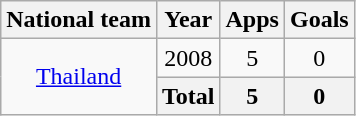<table class="wikitable" style="text-align:center">
<tr>
<th>National team</th>
<th>Year</th>
<th>Apps</th>
<th>Goals</th>
</tr>
<tr>
<td rowspan="2" valign="center"><a href='#'>Thailand</a></td>
<td>2008</td>
<td>5</td>
<td>0</td>
</tr>
<tr>
<th>Total</th>
<th>5</th>
<th>0</th>
</tr>
</table>
